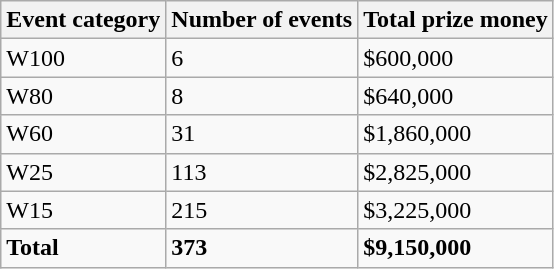<table class="wikitable">
<tr>
<th>Event category</th>
<th>Number of events</th>
<th>Total prize money</th>
</tr>
<tr>
<td>W100</td>
<td>6</td>
<td>$600,000</td>
</tr>
<tr>
<td>W80</td>
<td>8</td>
<td>$640,000</td>
</tr>
<tr>
<td>W60</td>
<td>31</td>
<td>$1,860,000</td>
</tr>
<tr>
<td>W25</td>
<td>113</td>
<td>$2,825,000</td>
</tr>
<tr>
<td>W15</td>
<td>215</td>
<td>$3,225,000</td>
</tr>
<tr>
<td><strong>Total</strong></td>
<td><strong>373</strong></td>
<td><strong>$9,150,000</strong></td>
</tr>
</table>
